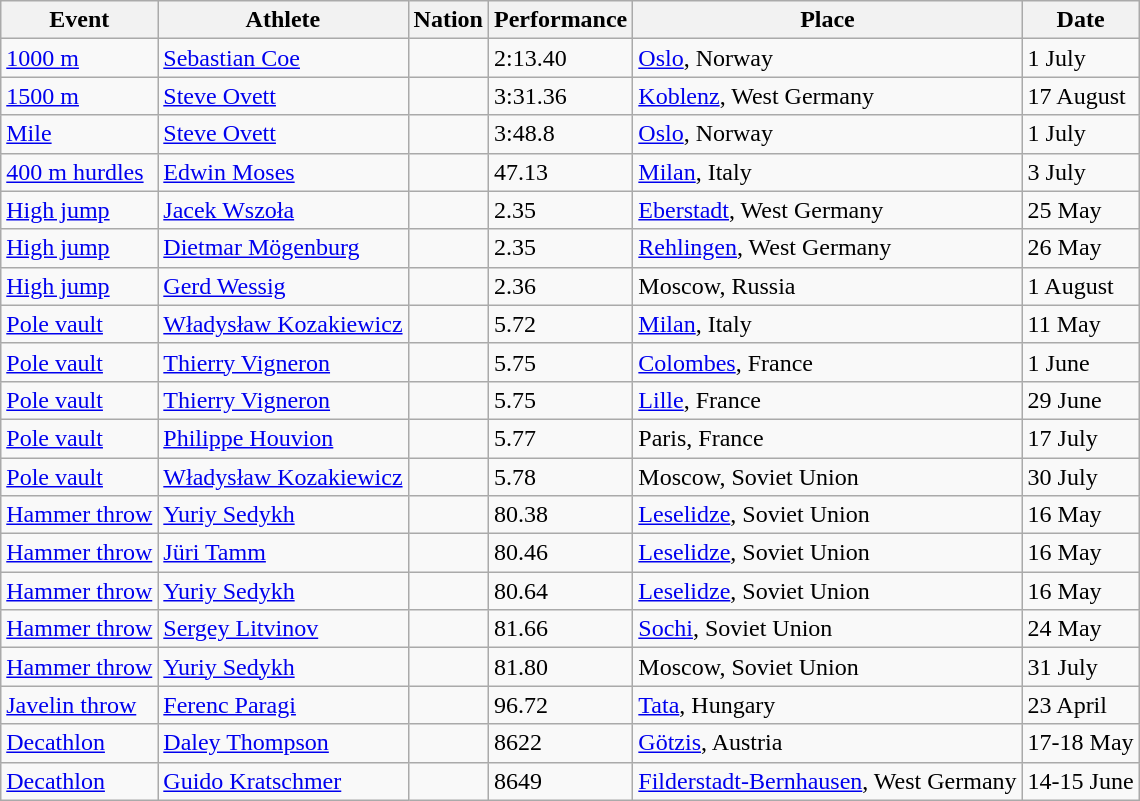<table class="wikitable" border="1">
<tr>
<th>Event</th>
<th>Athlete</th>
<th>Nation</th>
<th>Performance</th>
<th>Place</th>
<th>Date</th>
</tr>
<tr>
<td><a href='#'>1000 m</a></td>
<td><a href='#'>Sebastian Coe</a></td>
<td></td>
<td>2:13.40</td>
<td> <a href='#'>Oslo</a>, Norway</td>
<td>1 July</td>
</tr>
<tr>
<td><a href='#'>1500 m</a></td>
<td><a href='#'>Steve Ovett</a></td>
<td></td>
<td>3:31.36</td>
<td> <a href='#'>Koblenz</a>, West Germany</td>
<td>17 August</td>
</tr>
<tr>
<td><a href='#'>Mile</a></td>
<td><a href='#'>Steve Ovett</a></td>
<td></td>
<td>3:48.8</td>
<td> <a href='#'>Oslo</a>, Norway</td>
<td>1 July</td>
</tr>
<tr>
<td><a href='#'>400 m hurdles</a></td>
<td><a href='#'>Edwin Moses</a></td>
<td></td>
<td>47.13</td>
<td> <a href='#'>Milan</a>, Italy</td>
<td>3 July</td>
</tr>
<tr>
<td><a href='#'>High jump</a></td>
<td><a href='#'>Jacek Wszoła</a></td>
<td></td>
<td>2.35</td>
<td>  <a href='#'>Eberstadt</a>, West Germany</td>
<td>25 May</td>
</tr>
<tr>
<td><a href='#'>High jump</a></td>
<td><a href='#'>Dietmar Mögenburg</a></td>
<td></td>
<td>2.35</td>
<td>  <a href='#'>Rehlingen</a>, West Germany</td>
<td>26 May</td>
</tr>
<tr>
<td><a href='#'>High jump</a></td>
<td><a href='#'>Gerd Wessig</a></td>
<td></td>
<td>2.36</td>
<td>  Moscow, Russia</td>
<td>1 August</td>
</tr>
<tr>
<td><a href='#'>Pole vault</a></td>
<td><a href='#'>Władysław Kozakiewicz</a></td>
<td></td>
<td>5.72</td>
<td>  <a href='#'>Milan</a>, Italy</td>
<td>11 May</td>
</tr>
<tr>
<td><a href='#'>Pole vault</a></td>
<td><a href='#'>Thierry Vigneron</a></td>
<td></td>
<td>5.75</td>
<td>  <a href='#'>Colombes</a>, France</td>
<td>1 June</td>
</tr>
<tr>
<td><a href='#'>Pole vault</a></td>
<td><a href='#'>Thierry Vigneron</a></td>
<td></td>
<td>5.75</td>
<td>  <a href='#'>Lille</a>, France</td>
<td>29 June</td>
</tr>
<tr>
<td><a href='#'>Pole vault</a></td>
<td><a href='#'>Philippe Houvion</a></td>
<td></td>
<td>5.77</td>
<td>  Paris, France</td>
<td>17 July</td>
</tr>
<tr>
<td><a href='#'>Pole vault</a></td>
<td><a href='#'>Władysław Kozakiewicz</a></td>
<td></td>
<td>5.78</td>
<td>  Moscow, Soviet Union</td>
<td>30 July</td>
</tr>
<tr>
<td><a href='#'>Hammer throw</a></td>
<td><a href='#'>Yuriy Sedykh</a></td>
<td></td>
<td>80.38</td>
<td>  <a href='#'>Leselidze</a>, Soviet Union</td>
<td>16 May</td>
</tr>
<tr>
<td><a href='#'>Hammer throw</a></td>
<td><a href='#'>Jüri Tamm</a></td>
<td></td>
<td>80.46</td>
<td>  <a href='#'>Leselidze</a>, Soviet Union</td>
<td>16 May</td>
</tr>
<tr>
<td><a href='#'>Hammer throw</a></td>
<td><a href='#'>Yuriy Sedykh</a></td>
<td></td>
<td>80.64</td>
<td>  <a href='#'>Leselidze</a>, Soviet Union</td>
<td>16 May</td>
</tr>
<tr>
<td><a href='#'>Hammer throw</a></td>
<td><a href='#'>Sergey Litvinov</a></td>
<td></td>
<td>81.66</td>
<td>  <a href='#'>Sochi</a>, Soviet Union</td>
<td>24 May</td>
</tr>
<tr>
<td><a href='#'>Hammer throw</a></td>
<td><a href='#'>Yuriy Sedykh</a></td>
<td></td>
<td>81.80</td>
<td>  Moscow, Soviet Union</td>
<td>31 July</td>
</tr>
<tr>
<td><a href='#'>Javelin throw</a></td>
<td><a href='#'>Ferenc Paragi</a></td>
<td></td>
<td>96.72</td>
<td>  <a href='#'>Tata</a>, Hungary</td>
<td>23 April</td>
</tr>
<tr>
<td><a href='#'>Decathlon</a></td>
<td><a href='#'>Daley Thompson</a></td>
<td></td>
<td>8622</td>
<td>  <a href='#'>Götzis</a>, Austria</td>
<td>17-18 May</td>
</tr>
<tr>
<td><a href='#'>Decathlon</a></td>
<td><a href='#'>Guido Kratschmer</a></td>
<td></td>
<td>8649</td>
<td>  <a href='#'>Filderstadt-Bernhausen</a>, West Germany</td>
<td>14-15 June</td>
</tr>
</table>
